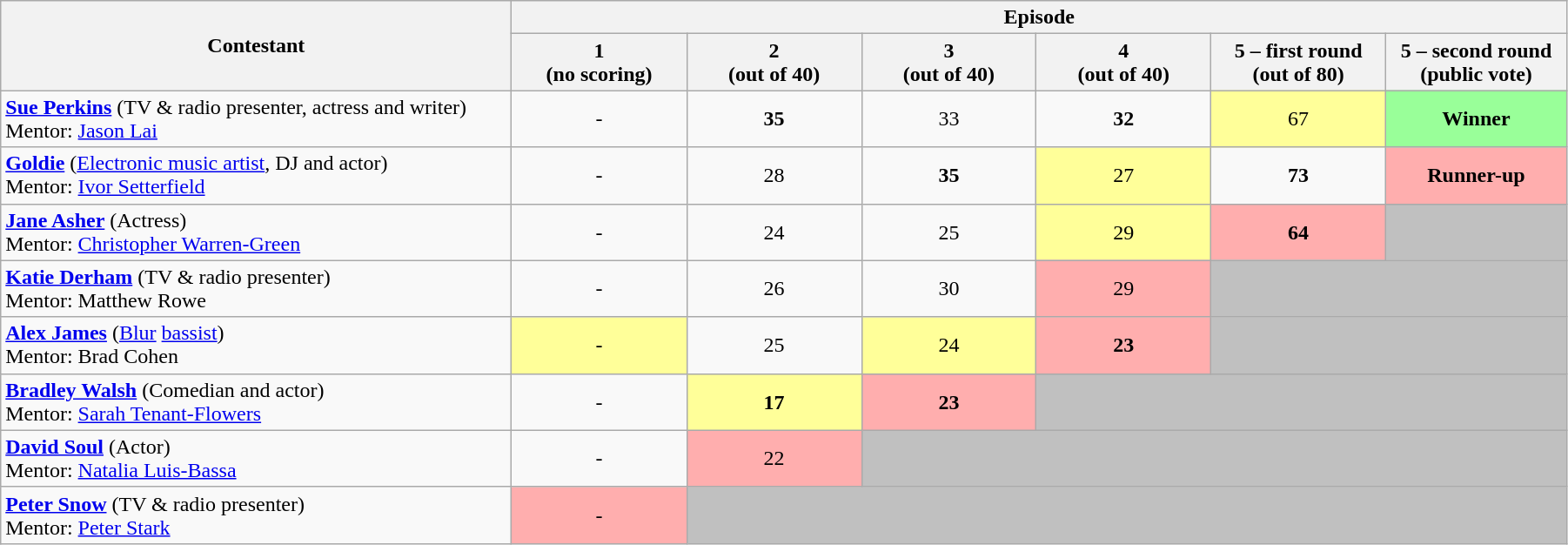<table class="wikitable" style="width: 95%">
<tr>
<th rowspan=2 align="center" width="175"><strong>Contestant</strong></th>
<th colspan=6 align="center"><strong>Episode</strong></th>
</tr>
<tr --->
<th align="center" width="55"><strong>1</strong><br>(no scoring)</th>
<th align="center" width="55"><strong>2</strong><br>(out of 40)</th>
<th align="center" width="55"><strong>3</strong><br>(out of 40)</th>
<th align="center" width="55"><strong>4</strong><br>(out of 40)</th>
<th align="center" width="55"><strong>5</strong> – first round<br>(out of 80)</th>
<th align="center" width="55"><strong>5</strong> – second round<br>(public vote)</th>
</tr>
<tr --->
<td><strong><a href='#'>Sue Perkins</a></strong> (TV & radio presenter, actress and writer)<br>Mentor: <a href='#'>Jason Lai</a></td>
<td align="center">-</td>
<td align="center"><span><strong>35</strong></span></td>
<td align="center">33</td>
<td align="center"><span><strong>32</strong></span></td>
<td align="center" bgcolor="#FFFF99">67</td>
<td align="center" bgcolor="#99FF99"><strong>Winner</strong></td>
</tr>
<tr --->
<td><strong><a href='#'>Goldie</a></strong> (<a href='#'>Electronic music artist</a>, DJ and actor)<br>Mentor: <a href='#'>Ivor Setterfield</a></td>
<td align="center">-</td>
<td align="center">28</td>
<td align="center"><span><strong>35</strong></span></td>
<td align="center" bgcolor="#FFFF99">27</td>
<td align="center"><span><strong>73</strong></span></td>
<td align="center" bgcolor="#FFAEAE"><strong>Runner-up</strong></td>
</tr>
<tr --->
<td><strong><a href='#'>Jane Asher</a></strong> (Actress)<br>Mentor: <a href='#'>Christopher Warren-Green</a></td>
<td align="center">-</td>
<td align="center">24</td>
<td align="center">25</td>
<td align="center" bgcolor="#FFFF99">29</td>
<td align="center" bgcolor="#FFAEAE"><span><strong>64</strong></span></td>
<td bgcolor="#C0C0C0"></td>
</tr>
<tr --->
<td><strong><a href='#'>Katie Derham</a></strong> (TV & radio presenter)<br>Mentor: Matthew Rowe</td>
<td align="center">-</td>
<td align="center">26</td>
<td align="center">30</td>
<td align="center" bgcolor="#FFAEAE">29</td>
<td colspan=2 bgcolor="#C0C0C0"></td>
</tr>
<tr --->
<td><strong><a href='#'>Alex James</a></strong> (<a href='#'>Blur</a> <a href='#'>bassist</a>)<br>Mentor: Brad Cohen</td>
<td align="center" bgcolor="#FFFF99">-</td>
<td align="center">25</td>
<td align="center" bgcolor="#FFFF99">24</td>
<td align="center" bgcolor="#FFAEAE"><span><strong>23</strong></span></td>
<td colspan=2 bgcolor="#C0C0C0"></td>
</tr>
<tr --->
<td><strong><a href='#'>Bradley Walsh</a></strong> (Comedian and actor)<br>Mentor: <a href='#'>Sarah Tenant-Flowers</a></td>
<td align="center">-</td>
<td align="center" bgcolor="#FFFF99"><span><strong>17</strong></span></td>
<td align="center" bgcolor="#FFAEAE"><span><strong>23</strong></span></td>
<td colspan=3 bgcolor="#C0C0C0"></td>
</tr>
<tr --->
<td><strong><a href='#'>David Soul</a></strong> (Actor)<br>Mentor: <a href='#'>Natalia Luis-Bassa</a></td>
<td align="center">-</td>
<td align="center" bgcolor="#FFAEAE">22</td>
<td colspan=4 bgcolor="#C0C0C0"></td>
</tr>
<tr --->
<td><strong><a href='#'>Peter Snow</a></strong> (TV & radio presenter)<br>Mentor: <a href='#'>Peter Stark</a></td>
<td align="center" bgcolor="#FFAEAE">-</td>
<td colspan=5 bgcolor="#C0C0C0"></td>
</tr>
</table>
